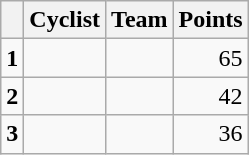<table class=wikitable>
<tr>
<th></th>
<th>Cyclist</th>
<th>Team</th>
<th>Points</th>
</tr>
<tr>
<td><strong>1</strong></td>
<td></td>
<td></td>
<td align="right">65</td>
</tr>
<tr>
<td><strong>2</strong></td>
<td></td>
<td></td>
<td align="right">42</td>
</tr>
<tr>
<td><strong>3</strong></td>
<td></td>
<td></td>
<td align="right">36</td>
</tr>
</table>
